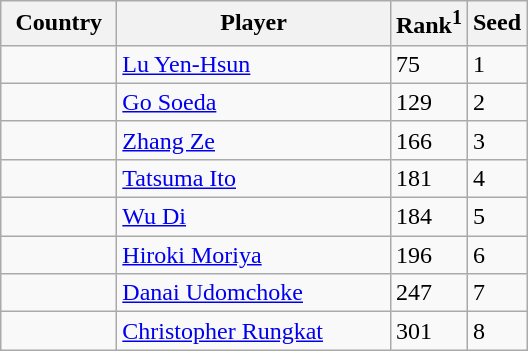<table class="sortable wikitable">
<tr>
<th width="70">Country</th>
<th width="175">Player</th>
<th>Rank<sup>1</sup></th>
<th>Seed</th>
</tr>
<tr>
<td></td>
<td><a href='#'>Lu Yen-Hsun</a></td>
<td>75</td>
<td>1</td>
</tr>
<tr>
<td></td>
<td><a href='#'>Go Soeda</a></td>
<td>129</td>
<td>2</td>
</tr>
<tr>
<td></td>
<td><a href='#'>Zhang Ze</a></td>
<td>166</td>
<td>3</td>
</tr>
<tr>
<td></td>
<td><a href='#'>Tatsuma Ito</a></td>
<td>181</td>
<td>4</td>
</tr>
<tr>
<td></td>
<td><a href='#'>Wu Di</a></td>
<td>184</td>
<td>5</td>
</tr>
<tr>
<td></td>
<td><a href='#'>Hiroki Moriya</a></td>
<td>196</td>
<td>6</td>
</tr>
<tr>
<td></td>
<td><a href='#'>Danai Udomchoke</a></td>
<td>247</td>
<td>7</td>
</tr>
<tr>
<td></td>
<td><a href='#'>Christopher Rungkat</a></td>
<td>301</td>
<td>8</td>
</tr>
</table>
